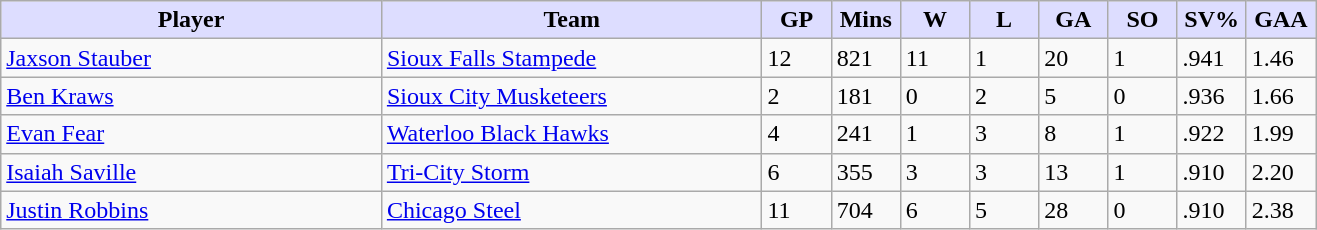<table class="wikitable">
<tr>
<th style="background:#ddf; width:27.5%;">Player</th>
<th style="background:#ddf; width:27.5%;">Team</th>
<th style="background:#ddf; width:5%;">GP</th>
<th style="background:#ddf; width:5%;">Mins</th>
<th style="background:#ddf; width:5%;">W</th>
<th style="background:#ddf; width:5%;">L</th>
<th style="background:#ddf; width:5%;">GA</th>
<th style="background:#ddf; width:5%;">SO</th>
<th style="background:#ddf; width:5%;">SV%</th>
<th style="background:#ddf; width:5%;">GAA</th>
</tr>
<tr>
<td><a href='#'>Jaxson Stauber</a></td>
<td><a href='#'>Sioux Falls Stampede</a></td>
<td>12</td>
<td>821</td>
<td>11</td>
<td>1</td>
<td>20</td>
<td>1</td>
<td>.941</td>
<td>1.46</td>
</tr>
<tr>
<td><a href='#'>Ben Kraws</a></td>
<td><a href='#'>Sioux City Musketeers</a></td>
<td>2</td>
<td>181</td>
<td>0</td>
<td>2</td>
<td>5</td>
<td>0</td>
<td>.936</td>
<td>1.66</td>
</tr>
<tr>
<td><a href='#'>Evan Fear</a></td>
<td><a href='#'>Waterloo Black Hawks</a></td>
<td>4</td>
<td>241</td>
<td>1</td>
<td>3</td>
<td>8</td>
<td>1</td>
<td>.922</td>
<td>1.99</td>
</tr>
<tr>
<td><a href='#'>Isaiah Saville</a></td>
<td><a href='#'>Tri-City Storm</a></td>
<td>6</td>
<td>355</td>
<td>3</td>
<td>3</td>
<td>13</td>
<td>1</td>
<td>.910</td>
<td>2.20</td>
</tr>
<tr>
<td><a href='#'>Justin Robbins</a></td>
<td><a href='#'>Chicago Steel</a></td>
<td>11</td>
<td>704</td>
<td>6</td>
<td>5</td>
<td>28</td>
<td>0</td>
<td>.910</td>
<td>2.38</td>
</tr>
</table>
